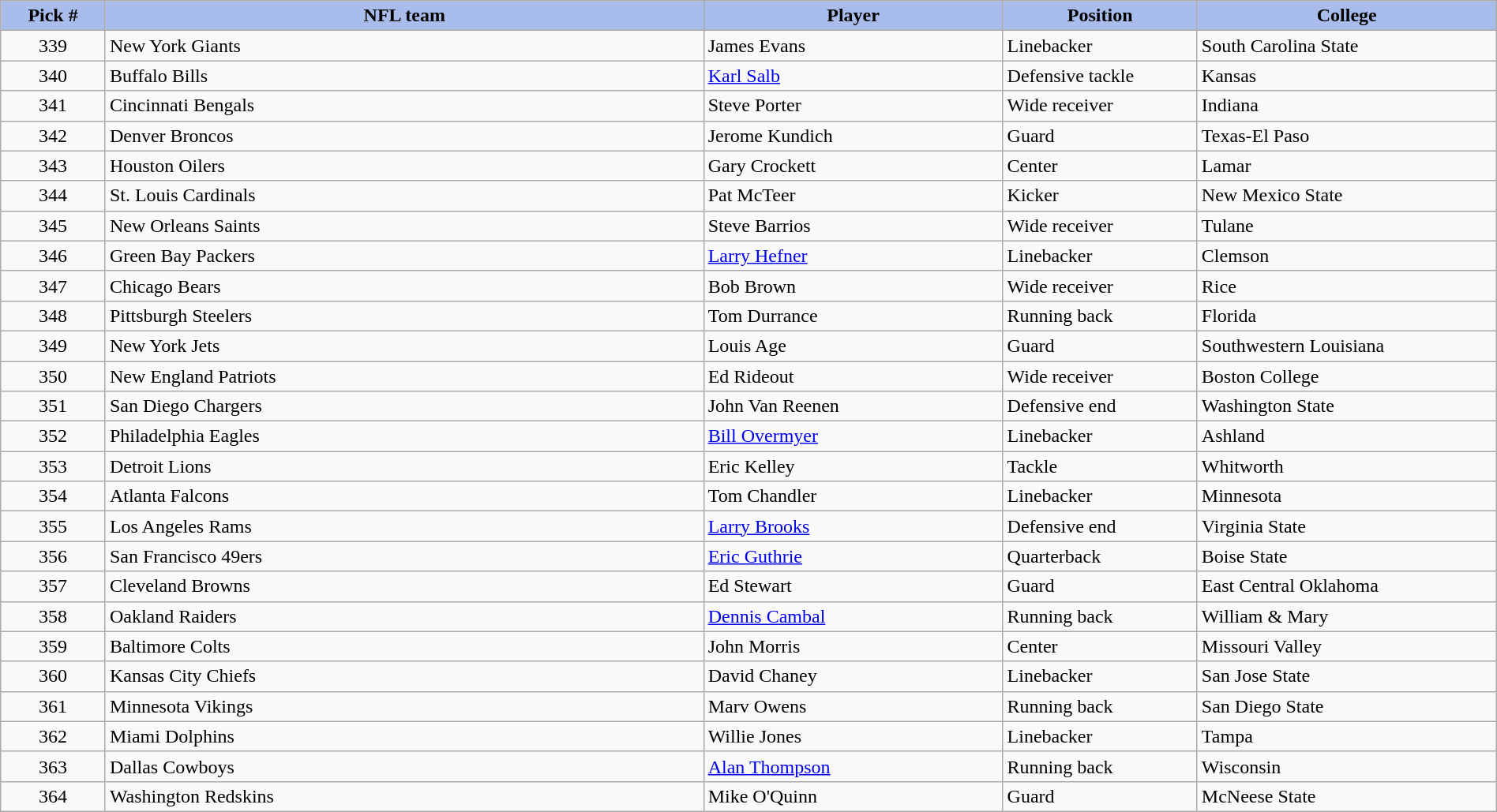<table class="wikitable sortable sortable" style="width: 100%">
<tr>
<th style="background:#A8BDEC;" width=7%>Pick #</th>
<th width=40% style="background:#A8BDEC;">NFL team</th>
<th width=20% style="background:#A8BDEC;">Player</th>
<th width=13% style="background:#A8BDEC;">Position</th>
<th style="background:#A8BDEC;">College</th>
</tr>
<tr>
<td align=center>339</td>
<td>New York Giants</td>
<td>James Evans</td>
<td>Linebacker</td>
<td>South Carolina State</td>
</tr>
<tr>
<td align=center>340</td>
<td>Buffalo Bills</td>
<td><a href='#'>Karl Salb</a></td>
<td>Defensive tackle</td>
<td>Kansas</td>
</tr>
<tr>
<td align=center>341</td>
<td>Cincinnati Bengals</td>
<td>Steve Porter</td>
<td>Wide receiver</td>
<td>Indiana</td>
</tr>
<tr>
<td align=center>342</td>
<td>Denver Broncos</td>
<td>Jerome Kundich</td>
<td>Guard</td>
<td>Texas-El Paso</td>
</tr>
<tr>
<td align=center>343</td>
<td>Houston Oilers</td>
<td>Gary Crockett</td>
<td>Center</td>
<td>Lamar</td>
</tr>
<tr>
<td align=center>344</td>
<td>St. Louis Cardinals</td>
<td>Pat McTeer</td>
<td>Kicker</td>
<td>New Mexico State</td>
</tr>
<tr>
<td align=center>345</td>
<td>New Orleans Saints</td>
<td>Steve Barrios</td>
<td>Wide receiver</td>
<td>Tulane</td>
</tr>
<tr>
<td align=center>346</td>
<td>Green Bay Packers</td>
<td><a href='#'>Larry Hefner</a></td>
<td>Linebacker</td>
<td>Clemson</td>
</tr>
<tr>
<td align=center>347</td>
<td>Chicago Bears</td>
<td>Bob Brown</td>
<td>Wide receiver</td>
<td>Rice</td>
</tr>
<tr>
<td align=center>348</td>
<td>Pittsburgh Steelers</td>
<td>Tom Durrance</td>
<td>Running back</td>
<td>Florida</td>
</tr>
<tr>
<td align=center>349</td>
<td>New York Jets</td>
<td>Louis Age</td>
<td>Guard</td>
<td>Southwestern Louisiana</td>
</tr>
<tr>
<td align=center>350</td>
<td>New England Patriots</td>
<td>Ed Rideout</td>
<td>Wide receiver</td>
<td>Boston College</td>
</tr>
<tr>
<td align=center>351</td>
<td>San Diego Chargers</td>
<td>John Van Reenen</td>
<td>Defensive end</td>
<td>Washington State</td>
</tr>
<tr>
<td align=center>352</td>
<td>Philadelphia Eagles</td>
<td><a href='#'>Bill Overmyer</a></td>
<td>Linebacker</td>
<td>Ashland</td>
</tr>
<tr>
<td align=center>353</td>
<td>Detroit Lions</td>
<td>Eric Kelley</td>
<td>Tackle</td>
<td>Whitworth</td>
</tr>
<tr>
<td align=center>354</td>
<td>Atlanta Falcons</td>
<td>Tom Chandler</td>
<td>Linebacker</td>
<td>Minnesota</td>
</tr>
<tr>
<td align=center>355</td>
<td>Los Angeles Rams</td>
<td><a href='#'>Larry Brooks</a></td>
<td>Defensive end</td>
<td>Virginia State</td>
</tr>
<tr>
<td align=center>356</td>
<td>San Francisco 49ers</td>
<td><a href='#'>Eric Guthrie</a></td>
<td>Quarterback</td>
<td>Boise State</td>
</tr>
<tr>
<td align=center>357</td>
<td>Cleveland Browns</td>
<td>Ed Stewart</td>
<td>Guard</td>
<td>East Central Oklahoma</td>
</tr>
<tr>
<td align=center>358</td>
<td>Oakland Raiders</td>
<td><a href='#'>Dennis Cambal</a></td>
<td>Running back</td>
<td>William & Mary</td>
</tr>
<tr>
<td align=center>359</td>
<td>Baltimore Colts</td>
<td>John Morris</td>
<td>Center</td>
<td>Missouri Valley</td>
</tr>
<tr>
<td align=center>360</td>
<td>Kansas City Chiefs</td>
<td>David Chaney</td>
<td>Linebacker</td>
<td>San Jose State</td>
</tr>
<tr>
<td align=center>361</td>
<td>Minnesota Vikings</td>
<td>Marv Owens</td>
<td>Running back</td>
<td>San Diego State</td>
</tr>
<tr>
<td align=center>362</td>
<td>Miami Dolphins</td>
<td>Willie Jones</td>
<td>Linebacker</td>
<td>Tampa</td>
</tr>
<tr>
<td align=center>363</td>
<td>Dallas Cowboys</td>
<td><a href='#'>Alan Thompson</a></td>
<td>Running back</td>
<td>Wisconsin</td>
</tr>
<tr>
<td align=center>364</td>
<td>Washington Redskins</td>
<td>Mike O'Quinn</td>
<td>Guard</td>
<td>McNeese State</td>
</tr>
</table>
